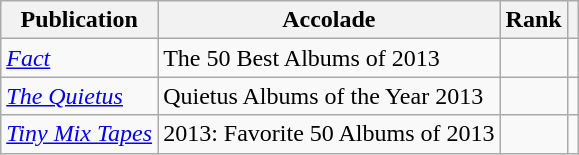<table class="sortable wikitable">
<tr>
<th>Publication</th>
<th>Accolade</th>
<th>Rank</th>
<th class="unsortable"></th>
</tr>
<tr>
<td><em><a href='#'>Fact</a></em></td>
<td>The 50 Best Albums of 2013</td>
<td></td>
<td></td>
</tr>
<tr>
<td><em><a href='#'>The Quietus</a></em></td>
<td>Quietus Albums of the Year 2013</td>
<td></td>
<td></td>
</tr>
<tr>
<td><em><a href='#'>Tiny Mix Tapes</a></em></td>
<td>2013: Favorite 50 Albums of 2013</td>
<td></td>
<td></td>
</tr>
</table>
